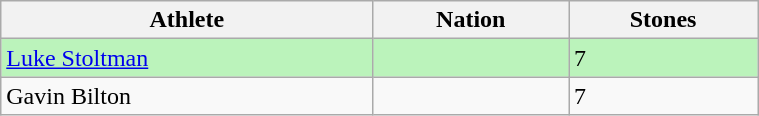<table class="wikitable" style="display: inline-table; width: 40%;">
<tr>
<th scope="col">Athlete</th>
<th scope="col">Nation</th>
<th scope="col">Stones</th>
</tr>
<tr bgcolor=bbf3bb>
<td><a href='#'>Luke Stoltman</a></td>
<td></td>
<td>7</td>
</tr>
<tr>
<td>Gavin Bilton</td>
<td></td>
<td>7</td>
</tr>
</table>
